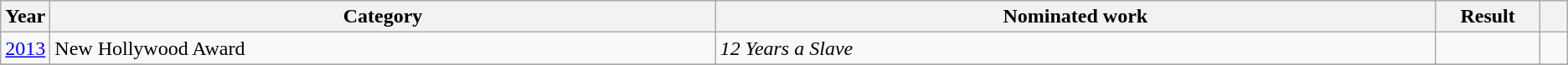<table class=wikitable>
<tr>
<th scope="col" style="width:1em;">Year</th>
<th scope="col" style="width:36em;">Category</th>
<th scope="col" style="width:39em;">Nominated work</th>
<th scope="col" style="width:5em;">Result</th>
<th scope="col" style="width:1em;"></th>
</tr>
<tr>
<td><a href='#'>2013</a></td>
<td>New Hollywood Award</td>
<td><em>12 Years a Slave</em></td>
<td></td>
<td></td>
</tr>
<tr>
</tr>
</table>
